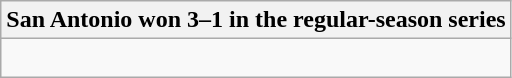<table class="wikitable collapsible collapsed">
<tr>
<th>San Antonio won 3–1 in the regular-season series</th>
</tr>
<tr>
<td><br>


</td>
</tr>
</table>
